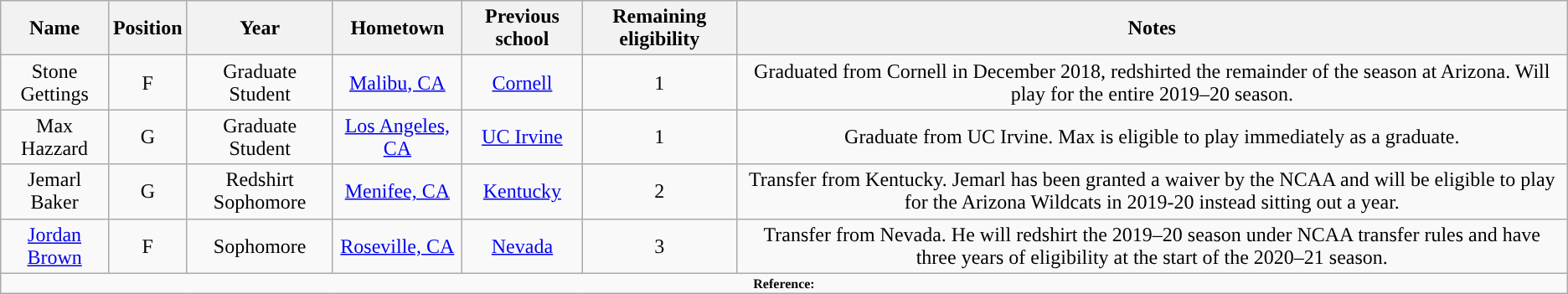<table class="wikitable" style="text-align: center">
<tr align=center>
<th>Name</th>
<th>Position</th>
<th>Year</th>
<th>Hometown</th>
<th>Previous school</th>
<th>Remaining eligibility</th>
<th>Notes</th>
</tr>
<tr>
<td>Stone Gettings</td>
<td>F</td>
<td>Graduate Student</td>
<td><a href='#'>Malibu, CA</a></td>
<td><a href='#'>Cornell</a></td>
<td>1</td>
<td>Graduated from Cornell in December 2018, redshirted the remainder of the season at Arizona. Will play for the entire 2019–20 season.</td>
</tr>
<tr>
<td>Max Hazzard</td>
<td>G</td>
<td>Graduate Student</td>
<td><a href='#'>Los Angeles, CA</a></td>
<td><a href='#'>UC Irvine</a></td>
<td>1</td>
<td>Graduate from UC Irvine. Max is eligible to play immediately as a graduate.</td>
</tr>
<tr>
<td>Jemarl Baker</td>
<td>G</td>
<td>Redshirt Sophomore</td>
<td><a href='#'>Menifee, CA</a></td>
<td><a href='#'>Kentucky</a></td>
<td>2</td>
<td>Transfer from Kentucky. Jemarl has been granted a waiver by the NCAA and will be eligible to play for the Arizona Wildcats in 2019-20 instead sitting out a year.</td>
</tr>
<tr>
<td><a href='#'>Jordan Brown</a></td>
<td>F</td>
<td>Sophomore</td>
<td><a href='#'>Roseville, CA</a></td>
<td><a href='#'>Nevada</a></td>
<td>3</td>
<td>Transfer from Nevada. He will redshirt the 2019–20 season under NCAA transfer rules and have three years of eligibility at the start of the 2020–21 season.</td>
</tr>
<tr>
<td colspan="7" style="font-size:8pt; text-align:center;"><strong>Reference:</strong></td>
</tr>
</table>
